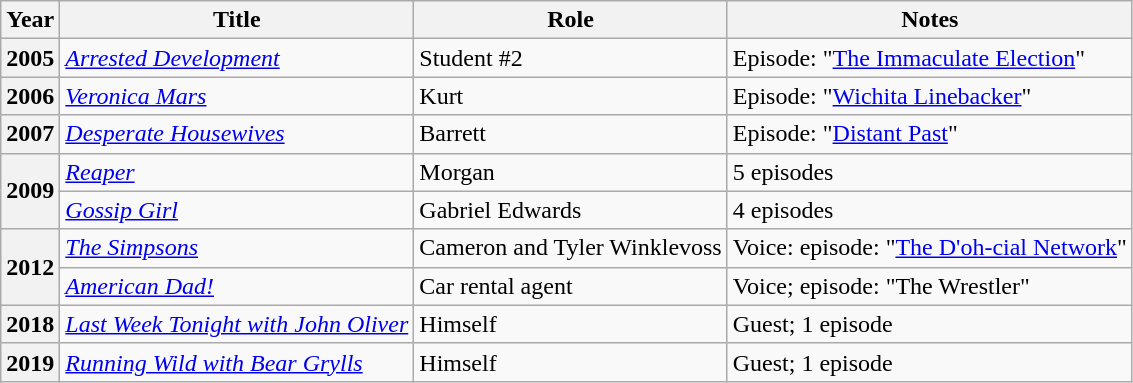<table class="wikitable plainrowheaders">
<tr>
<th scope="col">Year</th>
<th scope="col">Title</th>
<th scope="col">Role</th>
<th class="unsortable">Notes</th>
</tr>
<tr>
<th scope="row">2005</th>
<td><em><a href='#'>Arrested Development</a></em></td>
<td>Student #2</td>
<td>Episode: "<a href='#'>The Immaculate Election</a>"</td>
</tr>
<tr>
<th scope="row">2006</th>
<td><em><a href='#'>Veronica Mars</a></em></td>
<td>Kurt</td>
<td>Episode: "<a href='#'>Wichita Linebacker</a>"</td>
</tr>
<tr>
<th scope="row">2007</th>
<td><em><a href='#'>Desperate Housewives</a></em></td>
<td>Barrett</td>
<td>Episode: "<a href='#'>Distant Past</a>"</td>
</tr>
<tr>
<th rowspan="2" scope="row">2009</th>
<td><em><a href='#'>Reaper</a></em></td>
<td>Morgan</td>
<td>5 episodes</td>
</tr>
<tr>
<td><em><a href='#'>Gossip Girl</a></em></td>
<td>Gabriel Edwards</td>
<td>4 episodes</td>
</tr>
<tr>
<th scope="row" rowspan="2">2012</th>
<td><em><a href='#'>The Simpsons</a></em></td>
<td>Cameron and Tyler Winklevoss</td>
<td>Voice: episode: "<a href='#'>The D'oh-cial Network</a>"</td>
</tr>
<tr>
<td><em><a href='#'>American Dad!</a></em></td>
<td>Car rental agent</td>
<td>Voice; episode: "The Wrestler"</td>
</tr>
<tr>
<th scope="row">2018</th>
<td><em><a href='#'>Last Week Tonight with John Oliver</a></em></td>
<td>Himself</td>
<td>Guest; 1 episode</td>
</tr>
<tr>
<th scope="row">2019</th>
<td><em><a href='#'>Running Wild with Bear Grylls</a></em></td>
<td>Himself</td>
<td>Guest; 1 episode</td>
</tr>
</table>
